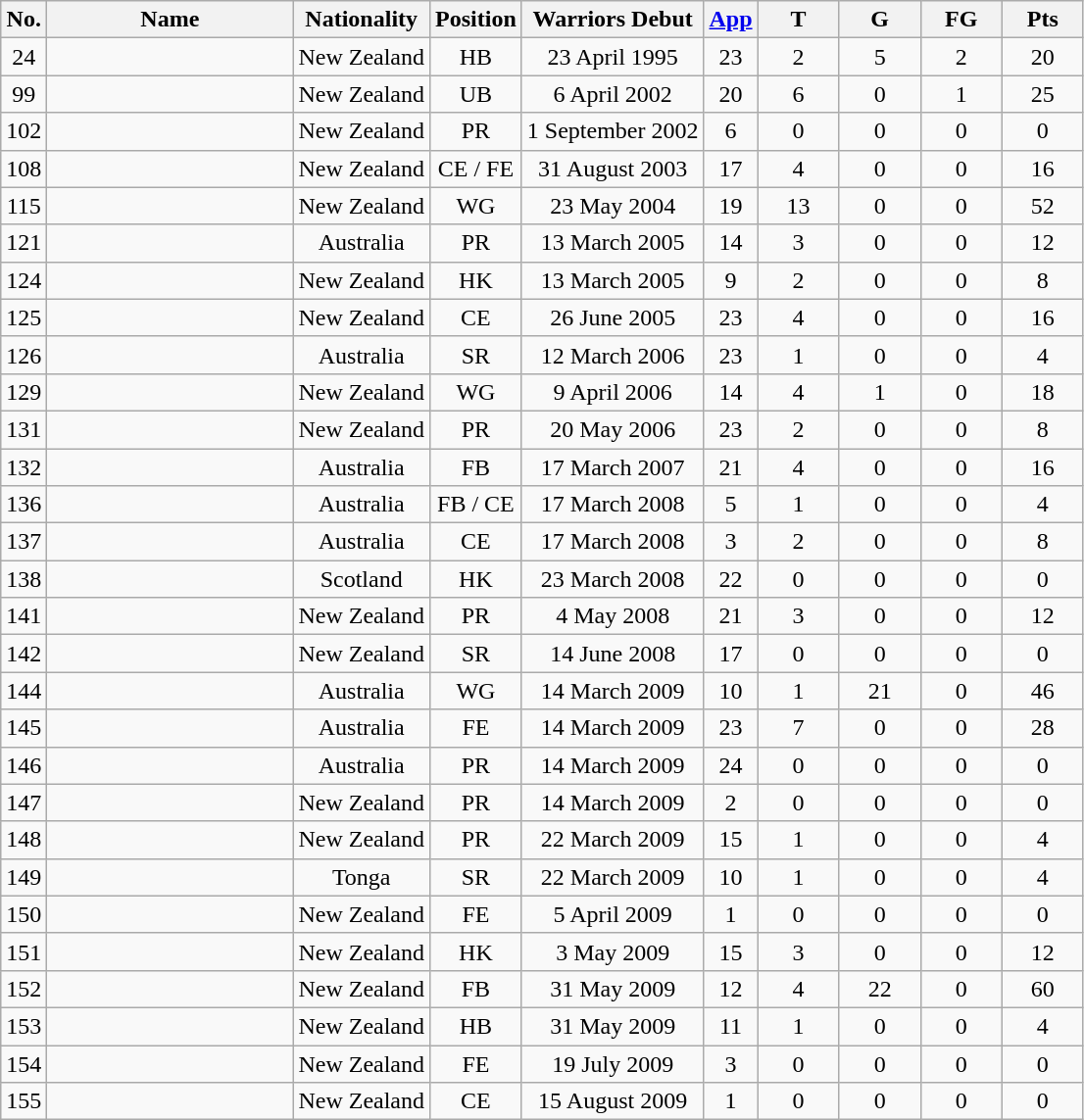<table class="wikitable sortable" style="text-align: center;">
<tr>
<th>No.</th>
<th style="width:10em">Name</th>
<th>Nationality</th>
<th>Position</th>
<th>Warriors Debut</th>
<th><a href='#'>App</a></th>
<th style="width:3em">T</th>
<th style="width:3em">G</th>
<th style="width:3em">FG</th>
<th style="width:3em">Pts</th>
</tr>
<tr>
<td>24</td>
<td align=left></td>
<td>New Zealand</td>
<td>HB</td>
<td>23 April 1995</td>
<td>23</td>
<td>2</td>
<td>5</td>
<td>2</td>
<td>20</td>
</tr>
<tr>
<td>99</td>
<td align=left></td>
<td>New Zealand</td>
<td>UB</td>
<td>6 April 2002</td>
<td>20</td>
<td>6</td>
<td>0</td>
<td>1</td>
<td>25</td>
</tr>
<tr>
<td>102</td>
<td align=left></td>
<td>New Zealand</td>
<td>PR</td>
<td>1 September 2002</td>
<td>6</td>
<td>0</td>
<td>0</td>
<td>0</td>
<td>0</td>
</tr>
<tr>
<td>108</td>
<td align=left></td>
<td>New Zealand</td>
<td>CE / FE</td>
<td>31 August 2003</td>
<td>17</td>
<td>4</td>
<td>0</td>
<td>0</td>
<td>16</td>
</tr>
<tr>
<td>115</td>
<td align=left></td>
<td>New Zealand</td>
<td>WG</td>
<td>23 May 2004</td>
<td>19</td>
<td>13</td>
<td>0</td>
<td>0</td>
<td>52</td>
</tr>
<tr>
<td>121</td>
<td align=left></td>
<td>Australia</td>
<td>PR</td>
<td>13 March 2005</td>
<td>14</td>
<td>3</td>
<td>0</td>
<td>0</td>
<td>12</td>
</tr>
<tr>
<td>124</td>
<td align=left></td>
<td>New Zealand</td>
<td>HK</td>
<td>13 March 2005</td>
<td>9</td>
<td>2</td>
<td>0</td>
<td>0</td>
<td>8</td>
</tr>
<tr>
<td>125</td>
<td align=left></td>
<td>New Zealand</td>
<td>CE</td>
<td>26 June 2005</td>
<td>23</td>
<td>4</td>
<td>0</td>
<td>0</td>
<td>16</td>
</tr>
<tr>
<td>126</td>
<td align=left></td>
<td>Australia</td>
<td>SR</td>
<td>12 March 2006</td>
<td>23</td>
<td>1</td>
<td>0</td>
<td>0</td>
<td>4</td>
</tr>
<tr>
<td>129</td>
<td align=left></td>
<td>New Zealand</td>
<td>WG</td>
<td>9 April 2006</td>
<td>14</td>
<td>4</td>
<td>1</td>
<td>0</td>
<td>18</td>
</tr>
<tr>
<td>131</td>
<td align=left></td>
<td>New Zealand</td>
<td>PR</td>
<td>20 May 2006</td>
<td>23</td>
<td>2</td>
<td>0</td>
<td>0</td>
<td>8</td>
</tr>
<tr>
<td>132</td>
<td align=left></td>
<td>Australia</td>
<td>FB</td>
<td>17 March 2007</td>
<td>21</td>
<td>4</td>
<td>0</td>
<td>0</td>
<td>16</td>
</tr>
<tr>
<td>136</td>
<td align=left></td>
<td>Australia</td>
<td>FB / CE</td>
<td>17 March 2008</td>
<td>5</td>
<td>1</td>
<td>0</td>
<td>0</td>
<td>4</td>
</tr>
<tr>
<td>137</td>
<td align=left></td>
<td>Australia</td>
<td>CE</td>
<td>17 March 2008</td>
<td>3</td>
<td>2</td>
<td>0</td>
<td>0</td>
<td>8</td>
</tr>
<tr>
<td>138</td>
<td align=left></td>
<td>Scotland</td>
<td>HK</td>
<td>23 March 2008</td>
<td>22</td>
<td>0</td>
<td>0</td>
<td>0</td>
<td>0</td>
</tr>
<tr>
<td>141</td>
<td align=left></td>
<td>New Zealand</td>
<td>PR</td>
<td>4 May 2008</td>
<td>21</td>
<td>3</td>
<td>0</td>
<td>0</td>
<td>12</td>
</tr>
<tr>
<td>142</td>
<td align=left></td>
<td>New Zealand</td>
<td>SR</td>
<td>14 June 2008</td>
<td>17</td>
<td>0</td>
<td>0</td>
<td>0</td>
<td>0</td>
</tr>
<tr>
<td>144</td>
<td align=left></td>
<td>Australia</td>
<td>WG</td>
<td>14 March 2009</td>
<td>10</td>
<td>1</td>
<td>21</td>
<td>0</td>
<td>46</td>
</tr>
<tr>
<td>145</td>
<td align=left></td>
<td>Australia</td>
<td>FE</td>
<td>14 March 2009</td>
<td>23</td>
<td>7</td>
<td>0</td>
<td>0</td>
<td>28</td>
</tr>
<tr>
<td>146</td>
<td align=left></td>
<td>Australia</td>
<td>PR</td>
<td>14 March 2009</td>
<td>24</td>
<td>0</td>
<td>0</td>
<td>0</td>
<td>0</td>
</tr>
<tr>
<td>147</td>
<td align=left></td>
<td>New Zealand</td>
<td>PR</td>
<td>14 March 2009</td>
<td>2</td>
<td>0</td>
<td>0</td>
<td>0</td>
<td>0</td>
</tr>
<tr>
<td>148</td>
<td align=left></td>
<td>New Zealand</td>
<td>PR</td>
<td>22 March 2009</td>
<td>15</td>
<td>1</td>
<td>0</td>
<td>0</td>
<td>4</td>
</tr>
<tr>
<td>149</td>
<td align=left></td>
<td>Tonga</td>
<td>SR</td>
<td>22 March 2009</td>
<td>10</td>
<td>1</td>
<td>0</td>
<td>0</td>
<td>4</td>
</tr>
<tr>
<td>150</td>
<td align=left></td>
<td>New Zealand</td>
<td>FE</td>
<td>5 April 2009</td>
<td>1</td>
<td>0</td>
<td>0</td>
<td>0</td>
<td>0</td>
</tr>
<tr>
<td>151</td>
<td align=left></td>
<td>New Zealand</td>
<td>HK</td>
<td>3 May 2009</td>
<td>15</td>
<td>3</td>
<td>0</td>
<td>0</td>
<td>12</td>
</tr>
<tr>
<td>152</td>
<td align=left></td>
<td>New Zealand</td>
<td>FB</td>
<td>31 May 2009</td>
<td>12</td>
<td>4</td>
<td>22</td>
<td>0</td>
<td>60</td>
</tr>
<tr>
<td>153</td>
<td align=left></td>
<td>New Zealand</td>
<td>HB</td>
<td>31 May 2009</td>
<td>11</td>
<td>1</td>
<td>0</td>
<td>0</td>
<td>4</td>
</tr>
<tr>
<td>154</td>
<td align=left></td>
<td>New Zealand</td>
<td>FE</td>
<td>19 July 2009</td>
<td>3</td>
<td>0</td>
<td>0</td>
<td>0</td>
<td>0</td>
</tr>
<tr>
<td>155</td>
<td align=left></td>
<td>New Zealand</td>
<td>CE</td>
<td>15 August 2009</td>
<td>1</td>
<td>0</td>
<td>0</td>
<td>0</td>
<td>0</td>
</tr>
</table>
